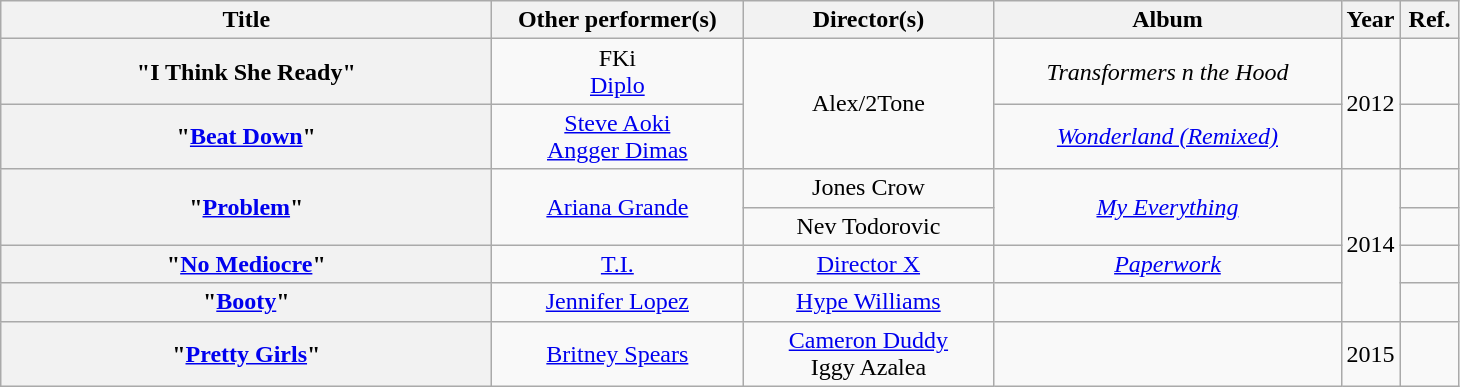<table class="wikitable sortable plainrowheaders" style="text-align: center;">
<tr>
<th scope="col" style="width:20em;">Title</th>
<th scope="col" style="width:10em;">Other performer(s)</th>
<th scope="col" style="width:10em;">Director(s)</th>
<th scope="col" style="width:14em;">Album</th>
<th scope="col" style="width:2em;">Year</th>
<th scope="col" style="width:2em;" class="unsortable">Ref.</th>
</tr>
<tr>
<th scope="row">"I Think She Ready"</th>
<td>FKi<br><a href='#'>Diplo</a></td>
<td rowspan="2">Alex/2Tone</td>
<td><em>Transformers n the Hood</em></td>
<td rowspan="2">2012</td>
<td></td>
</tr>
<tr>
<th scope="row">"<a href='#'>Beat Down</a>"</th>
<td><a href='#'>Steve Aoki</a><br><a href='#'>Angger Dimas</a></td>
<td><em><a href='#'>Wonderland (Remixed)</a></em></td>
<td></td>
</tr>
<tr>
<th scope="row" rowspan="2">"<a href='#'>Problem</a>"</th>
<td rowspan="2"><a href='#'>Ariana Grande</a></td>
<td>Jones Crow</td>
<td rowspan="2"><em><a href='#'>My Everything</a></em></td>
<td rowspan="4">2014</td>
<td></td>
</tr>
<tr>
<td>Nev Todorovic</td>
<td></td>
</tr>
<tr>
<th scope="row">"<a href='#'>No Mediocre</a>"</th>
<td><a href='#'>T.I.</a></td>
<td><a href='#'>Director X</a></td>
<td><em><a href='#'>Paperwork</a></em></td>
<td></td>
</tr>
<tr>
<th scope="row">"<a href='#'>Booty</a>"</th>
<td><a href='#'>Jennifer Lopez</a></td>
<td><a href='#'>Hype Williams</a></td>
<td></td>
<td></td>
</tr>
<tr>
<th scope="row">"<a href='#'>Pretty Girls</a>"</th>
<td><a href='#'>Britney Spears</a></td>
<td><a href='#'>Cameron Duddy</a><br>Iggy Azalea</td>
<td></td>
<td>2015</td>
<td></td>
</tr>
</table>
